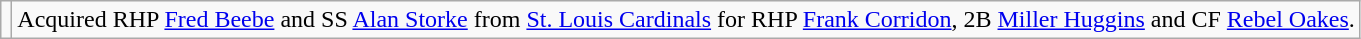<table class="wikitable">
<tr>
<td></td>
<td>Acquired RHP <a href='#'>Fred Beebe</a> and SS <a href='#'>Alan Storke</a> from <a href='#'>St. Louis Cardinals</a> for RHP <a href='#'>Frank Corridon</a>, 2B <a href='#'>Miller Huggins</a> and CF <a href='#'>Rebel Oakes</a>.</td>
</tr>
</table>
